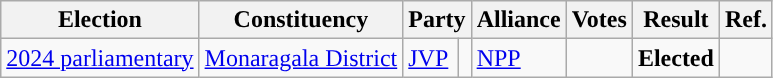<table class="wikitable" style="text-align:left;">
<tr>
<th scope=col>Election</th>
<th scope=col>Constituency</th>
<th scope=col colspan="2">Party</th>
<th scope=col>Alliance</th>
<th scope=col>Votes</th>
<th scope=col>Result</th>
<th scope=col>Ref.</th>
</tr>
<tr>
<td><a href='#'>2024 parliamentary</a></td>
<td><a href='#'>Monaragala District</a></td>
<td><a href='#'>JVP</a></td>
<td rowspan="8" style="background:"></td>
<td><a href='#'>NPP</a></td>
<td align=right></td>
<td><strong>Elected</strong></td>
<td></td>
</tr>
</table>
